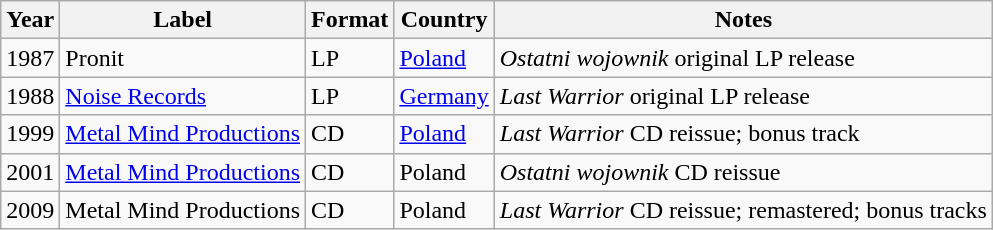<table class="wikitable">
<tr>
<th>Year</th>
<th>Label</th>
<th>Format</th>
<th>Country</th>
<th>Notes</th>
</tr>
<tr>
<td>1987</td>
<td>Pronit</td>
<td>LP</td>
<td><a href='#'>Poland</a></td>
<td><em>Ostatni wojownik</em> original LP release</td>
</tr>
<tr>
<td>1988</td>
<td><a href='#'>Noise Records</a></td>
<td>LP</td>
<td><a href='#'>Germany</a></td>
<td><em>Last Warrior</em> original LP release</td>
</tr>
<tr>
<td>1999</td>
<td><a href='#'>Metal Mind Productions</a></td>
<td>CD</td>
<td><a href='#'>Poland</a></td>
<td><em>Last Warrior</em> CD reissue; bonus track</td>
</tr>
<tr>
<td>2001</td>
<td><a href='#'>Metal Mind Productions</a></td>
<td>CD</td>
<td>Poland</td>
<td><em>Ostatni wojownik</em> CD reissue</td>
</tr>
<tr>
<td>2009</td>
<td>Metal Mind Productions</td>
<td>CD</td>
<td>Poland</td>
<td><em>Last Warrior</em> CD reissue; remastered; bonus tracks</td>
</tr>
</table>
